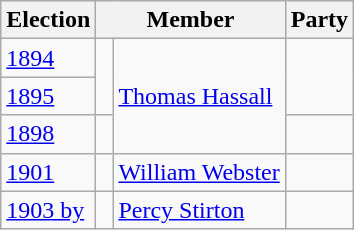<table class="wikitable">
<tr>
<th>Election</th>
<th colspan="2">Member</th>
<th>Party</th>
</tr>
<tr>
<td><a href='#'>1894</a></td>
<td rowspan="2" > </td>
<td rowspan="3"><a href='#'>Thomas Hassall</a></td>
<td rowspan="2"></td>
</tr>
<tr>
<td><a href='#'>1895</a></td>
</tr>
<tr>
<td><a href='#'>1898</a></td>
<td> </td>
<td></td>
</tr>
<tr>
<td><a href='#'>1901</a></td>
<td> </td>
<td><a href='#'>William Webster</a></td>
<td></td>
</tr>
<tr>
<td><a href='#'>1903 by</a></td>
<td> </td>
<td><a href='#'>Percy Stirton</a></td>
<td></td>
</tr>
</table>
